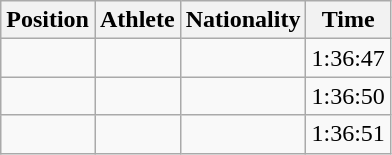<table class="wikitable sortable">
<tr>
<th scope="col">Position</th>
<th scope="col">Athlete</th>
<th scope="col">Nationality</th>
<th scope="col">Time</th>
</tr>
<tr>
<td align=center></td>
<td></td>
<td></td>
<td>1:36:47</td>
</tr>
<tr>
<td align=center></td>
<td></td>
<td></td>
<td>1:36:50</td>
</tr>
<tr>
<td align=center></td>
<td></td>
<td></td>
<td>1:36:51</td>
</tr>
</table>
